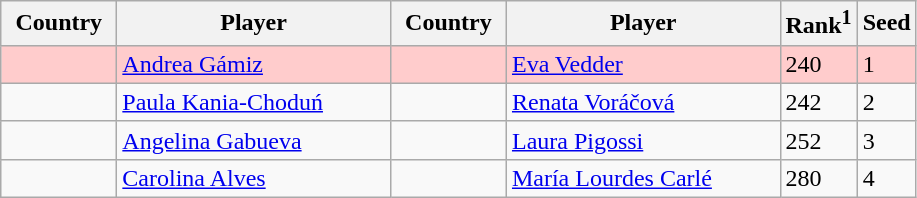<table class="sortable wikitable">
<tr>
<th width="70">Country</th>
<th width="175">Player</th>
<th width="70">Country</th>
<th width="175">Player</th>
<th>Rank<sup>1</sup></th>
<th>Seed</th>
</tr>
<tr style="background:#fcc;">
<td></td>
<td><a href='#'>Andrea Gámiz</a></td>
<td></td>
<td><a href='#'>Eva Vedder</a></td>
<td>240</td>
<td>1</td>
</tr>
<tr>
<td></td>
<td><a href='#'>Paula Kania-Choduń</a></td>
<td></td>
<td><a href='#'>Renata Voráčová</a></td>
<td>242</td>
<td>2</td>
</tr>
<tr>
<td></td>
<td><a href='#'>Angelina Gabueva</a></td>
<td></td>
<td><a href='#'>Laura Pigossi</a></td>
<td>252</td>
<td>3</td>
</tr>
<tr>
<td></td>
<td><a href='#'>Carolina Alves</a></td>
<td></td>
<td><a href='#'>María Lourdes Carlé</a></td>
<td>280</td>
<td>4</td>
</tr>
</table>
